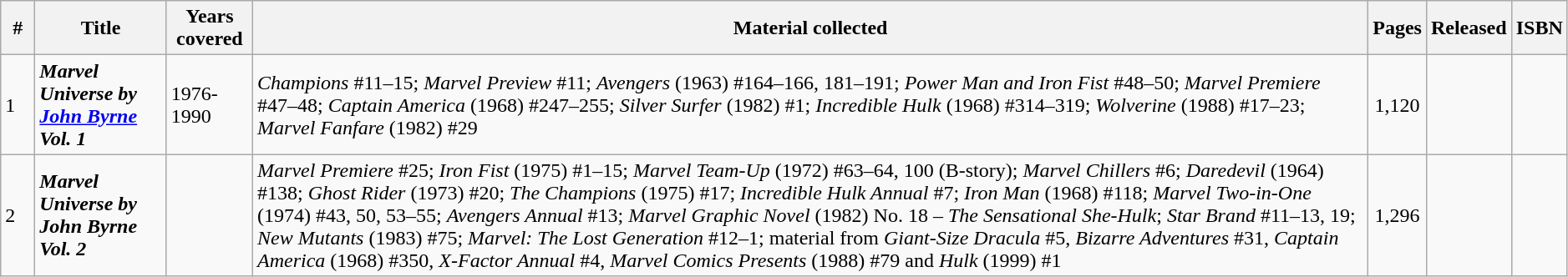<table class="wikitable sortable" width=99%>
<tr>
<th class="unsortable" width=20px>#</th>
<th>Title</th>
<th>Years covered</th>
<th class="unsortable">Material collected</th>
<th>Pages</th>
<th>Released</th>
<th class="unsortable">ISBN</th>
</tr>
<tr>
<td>1</td>
<td><strong><em>Marvel Universe by <a href='#'>John Byrne</a> Vol. 1</em></strong></td>
<td>1976-1990</td>
<td><em>Champions</em> #11–15; <em>Marvel Preview</em> #11; <em>Avengers</em> (1963) #164–166, 181–191; <em>Power Man and Iron Fist</em> #48–50; <em>Marvel Premiere</em> #47–48; <em>Captain America</em> (1968) #247–255; <em>Silver Surfer</em> (1982) #1; <em>Incredible Hulk</em> (1968) #314–319; <em>Wolverine</em> (1988) #17–23; <em>Marvel Fanfare</em> (1982) #29</td>
<td style="text-align: center;">1,120</td>
<td></td>
<td></td>
</tr>
<tr>
<td>2</td>
<td><strong><em>Marvel Universe by John Byrne Vol. 2</em></strong></td>
<td></td>
<td><em>Marvel Premiere</em> #25; <em>Iron Fist</em> (1975) #1–15; <em>Marvel Team-Up</em> (1972) #63–64, 100 (B-story); <em>Marvel Chillers</em> #6; <em>Daredevil</em> (1964) #138; <em>Ghost Rider</em> (1973) #20; <em>The Champions</em> (1975) #17; <em>Incredible Hulk Annual</em> #7; <em>Iron Man</em> (1968) #118; <em>Marvel Two-in-One</em> (1974) #43, 50, 53–55; <em>Avengers Annual</em> #13; <em>Marvel Graphic Novel</em> (1982) No. 18 – <em>The Sensational She-Hulk</em>; <em>Star Brand</em> #11–13, 19; <em>New Mutants</em> (1983) #75; <em>Marvel: The Lost Generation</em> #12–1; material from <em>Giant-Size Dracula</em> #5, <em>Bizarre Adventures</em> #31, <em>Captain America</em> (1968) #350, <em>X-Factor Annual</em> #4, <em>Marvel Comics Presents</em> (1988) #79 and <em>Hulk</em> (1999) #1</td>
<td style="text-align: center;">1,296</td>
<td></td>
<td></td>
</tr>
</table>
